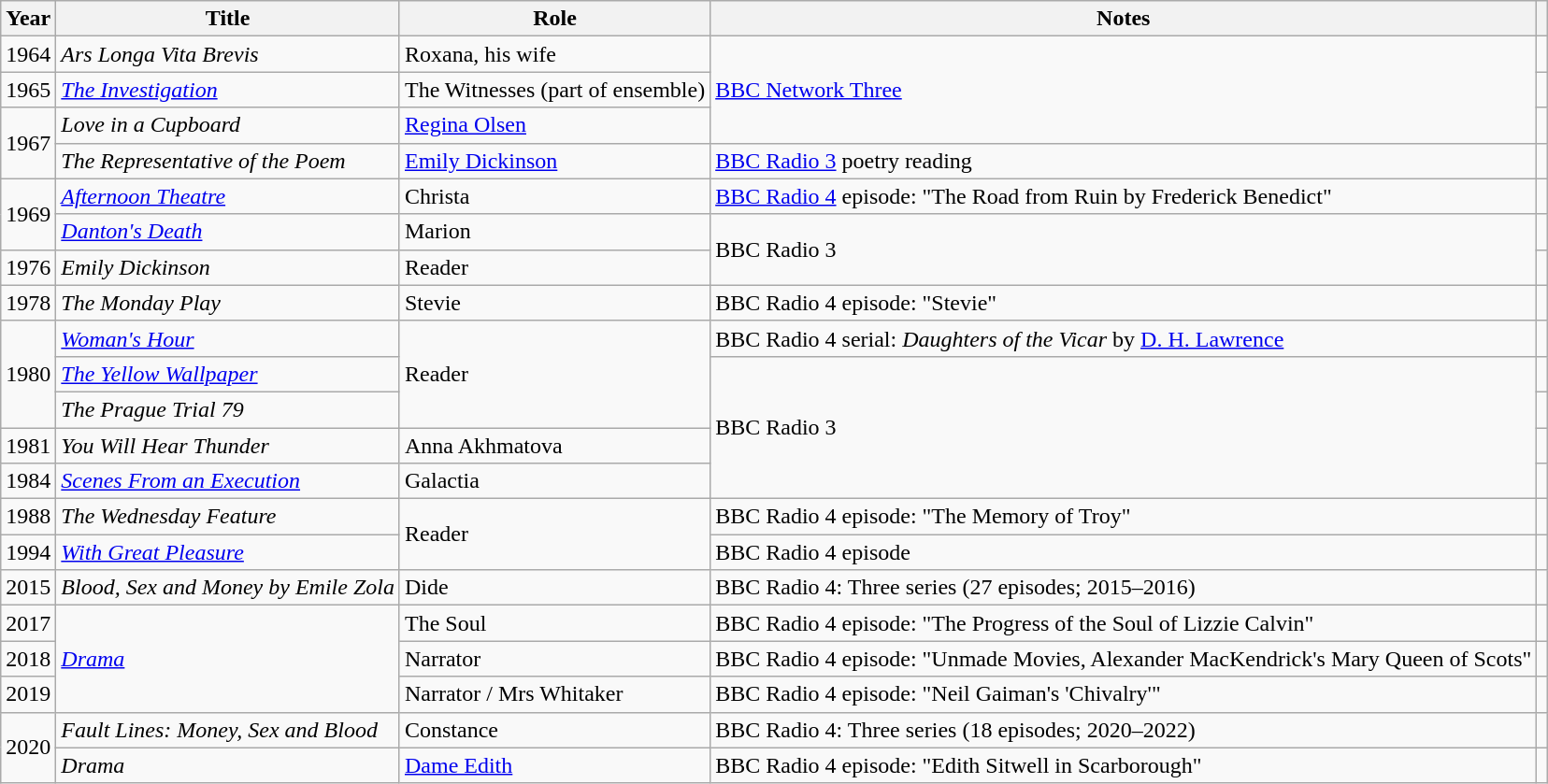<table class="wikitable sortable">
<tr>
<th>Year</th>
<th>Title</th>
<th>Role</th>
<th class="unsortable">Notes</th>
<th class="unsortable"></th>
</tr>
<tr>
<td>1964</td>
<td><em>Ars Longa Vita Brevis</em></td>
<td>Roxana, his wife</td>
<td rowspan="3"><a href='#'>BBC Network Three</a></td>
<td></td>
</tr>
<tr>
<td>1965</td>
<td><a href='#'><em>The Investigation</em></a></td>
<td>The Witnesses (part of ensemble)</td>
<td></td>
</tr>
<tr>
<td rowspan="2">1967</td>
<td><em>Love in a Cupboard</em></td>
<td><a href='#'>Regina Olsen</a></td>
<td></td>
</tr>
<tr>
<td><em>The Representative of the Poem</em></td>
<td><a href='#'>Emily Dickinson</a></td>
<td><a href='#'>BBC Radio 3</a> poetry reading</td>
<td></td>
</tr>
<tr>
<td rowspan="2">1969</td>
<td><em><a href='#'>Afternoon Theatre</a></em></td>
<td>Christa</td>
<td><a href='#'>BBC Radio 4</a> episode: "The Road from Ruin by Frederick Benedict"</td>
<td></td>
</tr>
<tr>
<td><em><a href='#'>Danton's Death</a></em></td>
<td>Marion</td>
<td rowspan="2">BBC Radio 3</td>
<td></td>
</tr>
<tr>
<td>1976</td>
<td><em>Emily Dickinson</em></td>
<td>Reader</td>
<td></td>
</tr>
<tr>
<td>1978</td>
<td><em>The Monday Play</em></td>
<td>Stevie</td>
<td>BBC Radio 4 episode: "Stevie"</td>
<td></td>
</tr>
<tr>
<td rowspan="3">1980</td>
<td><em><a href='#'>Woman's Hour</a></em></td>
<td rowspan="3">Reader</td>
<td>BBC Radio 4 serial: <em>Daughters of the Vicar</em> by <a href='#'>D. H. Lawrence</a></td>
<td></td>
</tr>
<tr>
<td><em><a href='#'>The Yellow Wallpaper</a></em></td>
<td rowspan="4">BBC Radio 3</td>
<td></td>
</tr>
<tr>
<td><em>The Prague Trial 79</em></td>
<td></td>
</tr>
<tr>
<td>1981</td>
<td><em>You Will Hear Thunder</em></td>
<td>Anna Akhmatova</td>
<td></td>
</tr>
<tr>
<td>1984</td>
<td><a href='#'><em>Scenes From an Execution</em></a></td>
<td>Galactia</td>
<td></td>
</tr>
<tr>
<td>1988</td>
<td><em>The Wednesday Feature</em></td>
<td rowspan="2">Reader</td>
<td>BBC Radio 4 episode: "The Memory of Troy"</td>
<td></td>
</tr>
<tr>
<td>1994</td>
<td><em><a href='#'>With Great Pleasure</a></em></td>
<td>BBC Radio 4 episode</td>
<td></td>
</tr>
<tr>
<td>2015</td>
<td><em>Blood, Sex and Money by Emile Zola</em></td>
<td>Dide</td>
<td>BBC Radio 4: Three series (27 episodes; 2015–2016)</td>
<td></td>
</tr>
<tr>
<td>2017</td>
<td rowspan="3"><a href='#'><em>Drama</em></a></td>
<td>The Soul</td>
<td>BBC Radio 4 episode: "The Progress of the Soul of Lizzie Calvin"</td>
<td></td>
</tr>
<tr>
<td>2018</td>
<td>Narrator</td>
<td>BBC Radio 4 episode: "Unmade Movies, Alexander MacKendrick's Mary Queen of Scots"</td>
<td></td>
</tr>
<tr>
<td>2019</td>
<td>Narrator / Mrs Whitaker</td>
<td>BBC Radio 4 episode: "Neil Gaiman's 'Chivalry'"</td>
<td></td>
</tr>
<tr>
<td rowspan="2">2020</td>
<td><em>Fault Lines: Money, Sex and Blood</em></td>
<td>Constance</td>
<td>BBC Radio 4: Three series (18 episodes; 2020–2022)</td>
<td></td>
</tr>
<tr>
<td><em>Drama</em></td>
<td><a href='#'>Dame Edith</a></td>
<td>BBC Radio 4 episode: "Edith Sitwell in Scarborough"</td>
<td></td>
</tr>
</table>
